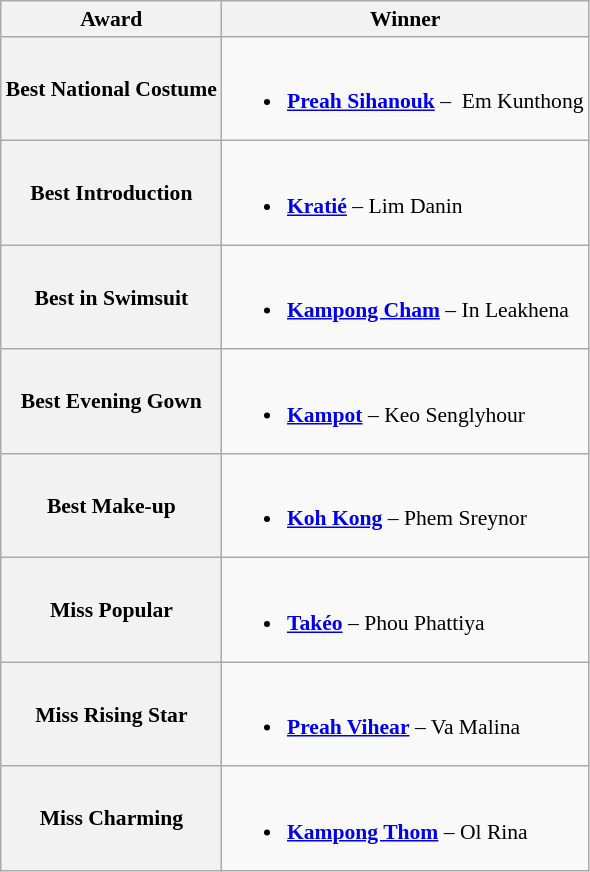<table class="wikitable" style="font-size: 90%";>
<tr>
<th>Award</th>
<th>Winner</th>
</tr>
<tr>
<th>Best National Costume</th>
<td><br><ul><li><a href='#'><strong>Preah Sihanouk</strong></a> –  Em Kunthong</li></ul></td>
</tr>
<tr>
<th>Best Introduction</th>
<td><br><ul><li><strong><a href='#'>Kratié</a></strong> – Lim Danin</li></ul></td>
</tr>
<tr>
<th>Best in Swimsuit</th>
<td><br><ul><li><strong><a href='#'>Kampong Cham</a></strong> – In Leakhena</li></ul></td>
</tr>
<tr>
<th>Best Evening Gown</th>
<td><br><ul><li><a href='#'><strong>Kampot</strong></a> – Keo Senglyhour</li></ul></td>
</tr>
<tr>
<th>Best Make-up</th>
<td><br><ul><li><a href='#'><strong>Koh Kong</strong></a> – Phem Sreynor</li></ul></td>
</tr>
<tr>
<th>Miss Popular</th>
<td><br><ul><li><strong><a href='#'>Takéo</a></strong> – Phou Phattiya</li></ul></td>
</tr>
<tr>
<th>Miss Rising Star</th>
<td><br><ul><li><a href='#'><strong>Preah Vihear</strong></a> – Va Malina</li></ul></td>
</tr>
<tr>
<th>Miss Charming</th>
<td><br><ul><li><a href='#'><strong>Kampong Thom</strong></a> – Ol Rina</li></ul></td>
</tr>
</table>
